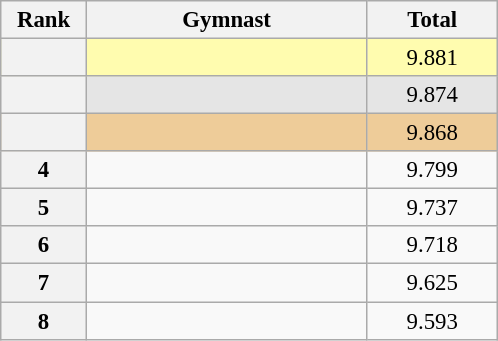<table class="wikitable sortable" style="text-align:center; font-size:95%">
<tr>
<th scope="col" style="width:50px;">Rank</th>
<th scope="col" style="width:180px;">Gymnast</th>
<th scope="col" style="width:80px;">Total</th>
</tr>
<tr style="background:#fffcaf;">
<th scope=row style="text-align:center"></th>
<td style="text-align:left;"></td>
<td>9.881</td>
</tr>
<tr style="background:#e5e5e5;">
<th scope=row style="text-align:center"></th>
<td style="text-align:left;"></td>
<td>9.874</td>
</tr>
<tr style="background:#ec9;">
<th scope=row style="text-align:center"></th>
<td style="text-align:left;"></td>
<td>9.868</td>
</tr>
<tr>
<th scope=row style="text-align:center">4</th>
<td style="text-align:left;"></td>
<td>9.799</td>
</tr>
<tr>
<th scope=row style="text-align:center">5</th>
<td style="text-align:left;"></td>
<td>9.737</td>
</tr>
<tr>
<th scope=row style="text-align:center">6</th>
<td style="text-align:left;"></td>
<td>9.718</td>
</tr>
<tr>
<th scope=row style="text-align:center">7</th>
<td style="text-align:left;"></td>
<td>9.625</td>
</tr>
<tr>
<th scope=row style="text-align:center">8</th>
<td style="text-align:left;"></td>
<td>9.593</td>
</tr>
</table>
